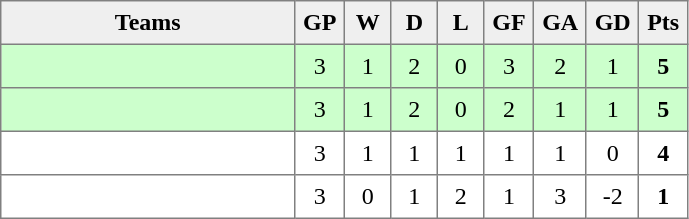<table style=border-collapse:collapse border=1 cellspacing=0 cellpadding=5>
<tr align=center bgcolor=#efefef>
<th width=185>Teams</th>
<th width=20>GP</th>
<th width=20>W</th>
<th width=20>D</th>
<th width=20>L</th>
<th width=20>GF</th>
<th width=20>GA</th>
<th width=20>GD</th>
<th width=20>Pts</th>
</tr>
<tr align=center style="background:#ccffcc;">
<td style="text-align:left;"></td>
<td>3</td>
<td>1</td>
<td>2</td>
<td>0</td>
<td>3</td>
<td>2</td>
<td>1</td>
<td><strong>5</strong></td>
</tr>
<tr align=center style="background:#ccffcc;">
<td style="text-align:left;"></td>
<td>3</td>
<td>1</td>
<td>2</td>
<td>0</td>
<td>2</td>
<td>1</td>
<td>1</td>
<td><strong>5</strong></td>
</tr>
<tr align=center>
<td style="text-align:left;"></td>
<td>3</td>
<td>1</td>
<td>1</td>
<td>1</td>
<td>1</td>
<td>1</td>
<td>0</td>
<td><strong>4</strong></td>
</tr>
<tr align=center>
<td style="text-align:left;"></td>
<td>3</td>
<td>0</td>
<td>1</td>
<td>2</td>
<td>1</td>
<td>3</td>
<td>-2</td>
<td><strong>1</strong></td>
</tr>
</table>
